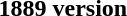<table style="float:left; margin-right:1em">
<tr>
<th>1889 version</th>
</tr>
<tr>
<td></td>
</tr>
</table>
